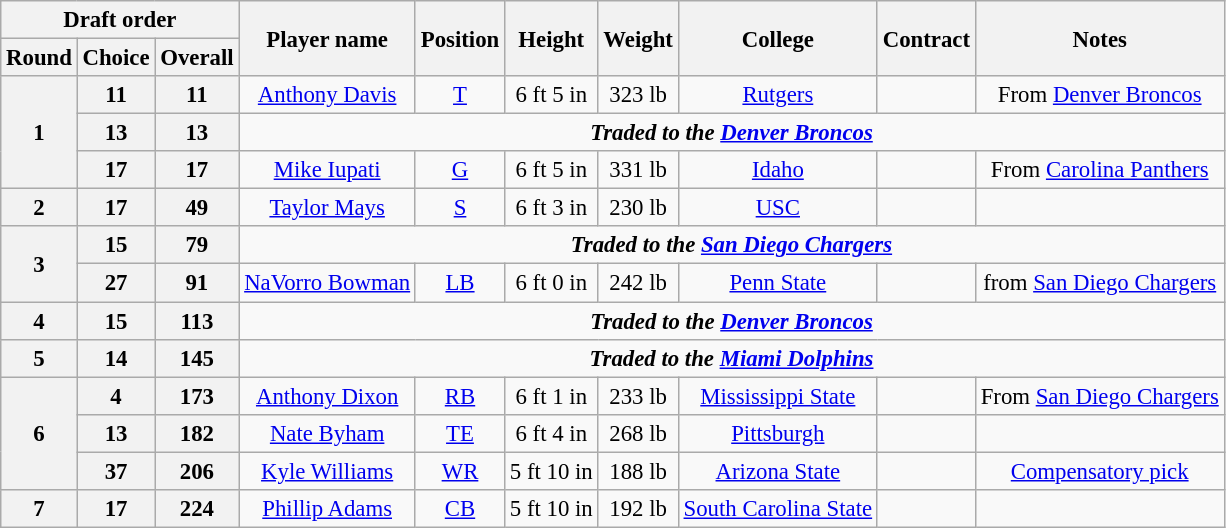<table class="wikitable" style="font-size: 95%;">
<tr>
<th colspan="3">Draft order</th>
<th rowspan="2">Player name</th>
<th rowspan="2">Position</th>
<th rowspan="2">Height</th>
<th rowspan="2">Weight</th>
<th rowspan="2">College</th>
<th rowspan="2">Contract</th>
<th rowspan="2">Notes</th>
</tr>
<tr>
<th>Round</th>
<th>Choice</th>
<th>Overall</th>
</tr>
<tr style="text-align:center;">
<th rowspan="3">1</th>
<th>11</th>
<th>11</th>
<td><a href='#'>Anthony Davis</a></td>
<td><a href='#'>T</a></td>
<td>6 ft 5 in</td>
<td>323 lb</td>
<td><a href='#'>Rutgers</a></td>
<td></td>
<td>From <a href='#'>Denver Broncos</a></td>
</tr>
<tr style="text-align:center;">
<th>13</th>
<th>13</th>
<td colspan="7"><strong><em>Traded to the <a href='#'>Denver Broncos</a></em></strong></td>
</tr>
<tr style="text-align:center;">
<th>17</th>
<th>17</th>
<td><a href='#'>Mike Iupati</a></td>
<td><a href='#'>G</a></td>
<td>6 ft 5 in</td>
<td>331 lb</td>
<td><a href='#'>Idaho</a></td>
<td></td>
<td>From <a href='#'>Carolina Panthers</a></td>
</tr>
<tr style="text-align:center;">
<th>2</th>
<th>17</th>
<th>49</th>
<td><a href='#'>Taylor Mays</a></td>
<td><a href='#'>S</a></td>
<td>6 ft 3 in</td>
<td>230 lb</td>
<td><a href='#'>USC</a></td>
<td></td>
<td></td>
</tr>
<tr style="text-align:center;">
<th rowspan="2">3</th>
<th>15</th>
<th>79</th>
<td colspan="7"><strong><em>Traded to the <a href='#'>San Diego Chargers</a></em></strong></td>
</tr>
<tr style="text-align:center;">
<th>27</th>
<th>91</th>
<td><a href='#'>NaVorro Bowman</a></td>
<td><a href='#'>LB</a></td>
<td>6 ft 0 in</td>
<td>242 lb</td>
<td><a href='#'>Penn State</a></td>
<td></td>
<td>from <a href='#'>San Diego Chargers</a></td>
</tr>
<tr style="text-align:center;">
<th>4</th>
<th>15</th>
<th>113</th>
<td colspan="7"><strong><em>Traded to the <a href='#'>Denver Broncos</a></em></strong></td>
</tr>
<tr style="text-align:center;">
<th>5</th>
<th>14</th>
<th>145</th>
<td colspan="7"><strong><em>Traded to the <a href='#'>Miami Dolphins</a></em></strong></td>
</tr>
<tr style="text-align:center;">
<th rowspan="3">6</th>
<th>4</th>
<th>173</th>
<td><a href='#'>Anthony Dixon</a></td>
<td><a href='#'>RB</a></td>
<td>6 ft 1 in</td>
<td>233 lb</td>
<td><a href='#'>Mississippi State</a></td>
<td></td>
<td>From <a href='#'>San Diego Chargers</a></td>
</tr>
<tr style="text-align:center;">
<th>13</th>
<th>182</th>
<td><a href='#'>Nate Byham</a></td>
<td><a href='#'>TE</a></td>
<td>6 ft 4 in</td>
<td>268 lb</td>
<td><a href='#'>Pittsburgh</a></td>
<td></td>
<td></td>
</tr>
<tr style="text-align:center;">
<th>37</th>
<th>206</th>
<td><a href='#'>Kyle Williams</a></td>
<td><a href='#'>WR</a></td>
<td>5 ft 10 in</td>
<td>188 lb</td>
<td><a href='#'>Arizona State</a></td>
<td></td>
<td><a href='#'>Compensatory pick</a></td>
</tr>
<tr style="text-align:center;">
<th>7</th>
<th>17</th>
<th>224</th>
<td><a href='#'>Phillip Adams</a></td>
<td><a href='#'>CB</a></td>
<td>5 ft 10 in</td>
<td>192 lb</td>
<td><a href='#'>South Carolina State</a></td>
<td></td>
<td></td>
</tr>
</table>
